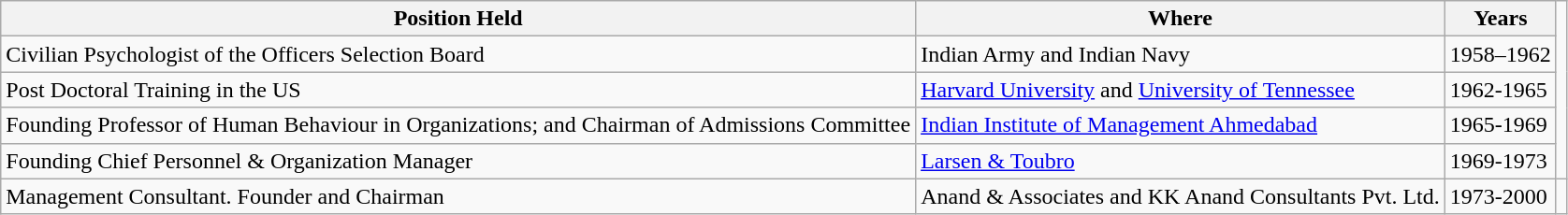<table class="wikitable ">
<tr>
<th>Position Held</th>
<th>Where</th>
<th>Years</th>
</tr>
<tr>
<td>Civilian Psychologist of the Officers Selection Board</td>
<td>Indian Army and Indian Navy</td>
<td>1958–1962</td>
</tr>
<tr>
<td>Post Doctoral Training in the US</td>
<td><a href='#'>Harvard University</a> and <a href='#'>University of Tennessee</a></td>
<td>1962-1965</td>
</tr>
<tr>
<td>Founding Professor of Human Behaviour in Organizations; and Chairman of Admissions Committee</td>
<td><a href='#'>Indian Institute of Management Ahmedabad</a></td>
<td>1965-1969</td>
</tr>
<tr>
<td>Founding Chief Personnel & Organization Manager</td>
<td><a href='#'>Larsen & Toubro</a></td>
<td>1969-1973</td>
</tr>
<tr>
<td>Management Consultant. Founder and Chairman</td>
<td>Anand & Associates and KK Anand Consultants Pvt. Ltd.</td>
<td>1973-2000</td>
<td></td>
</tr>
</table>
